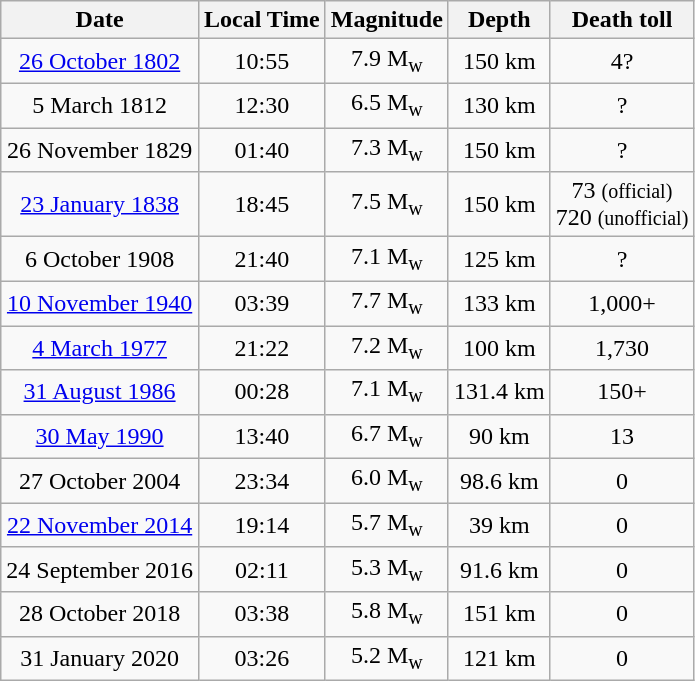<table class="wikitable sortable" style="text-align:center">
<tr>
<th>Date</th>
<th>Local Time</th>
<th>Magnitude</th>
<th>Depth</th>
<th>Death toll</th>
</tr>
<tr>
<td><a href='#'>26 October 1802</a></td>
<td>10:55</td>
<td>7.9 M<sub>w</sub></td>
<td>150 km</td>
<td>4?</td>
</tr>
<tr>
<td>5 March 1812</td>
<td>12:30</td>
<td>6.5 M<sub>w</sub></td>
<td>130 km</td>
<td>?</td>
</tr>
<tr>
<td>26 November 1829</td>
<td>01:40</td>
<td>7.3 M<sub>w</sub></td>
<td>150 km</td>
<td>?</td>
</tr>
<tr>
<td><a href='#'>23 January 1838</a></td>
<td>18:45</td>
<td>7.5 M<sub>w</sub></td>
<td>150 km</td>
<td>73 <small>(official)</small><br>720 <small>(unofficial)</small></td>
</tr>
<tr>
<td>6 October 1908</td>
<td>21:40</td>
<td>7.1 M<sub>w</sub></td>
<td>125 km</td>
<td>?</td>
</tr>
<tr>
<td><a href='#'>10 November 1940</a></td>
<td>03:39</td>
<td>7.7 M<sub>w</sub></td>
<td>133 km</td>
<td>1,000+</td>
</tr>
<tr>
<td><a href='#'>4 March 1977</a></td>
<td>21:22</td>
<td>7.2 M<sub>w</sub></td>
<td>100 km</td>
<td>1,730</td>
</tr>
<tr>
<td><a href='#'>31 August 1986</a></td>
<td>00:28</td>
<td>7.1 M<sub>w</sub></td>
<td>131.4 km</td>
<td>150+</td>
</tr>
<tr>
<td><a href='#'>30 May 1990</a></td>
<td>13:40</td>
<td>6.7 M<sub>w</sub></td>
<td>90 km</td>
<td>13</td>
</tr>
<tr>
<td>27 October 2004</td>
<td>23:34</td>
<td>6.0 M<sub>w</sub></td>
<td>98.6 km</td>
<td>0</td>
</tr>
<tr>
<td><a href='#'>22 November 2014</a></td>
<td>19:14</td>
<td>5.7 M<sub>w</sub></td>
<td>39 km</td>
<td>0</td>
</tr>
<tr>
<td>24 September 2016</td>
<td>02:11</td>
<td>5.3 M<sub>w</sub></td>
<td>91.6 km</td>
<td>0</td>
</tr>
<tr>
<td>28 October 2018</td>
<td>03:38</td>
<td>5.8 M<sub>w</sub></td>
<td>151 km</td>
<td>0</td>
</tr>
<tr>
<td>31 January 2020</td>
<td>03:26</td>
<td>5.2 M<sub>w</sub></td>
<td>121 km</td>
<td>0</td>
</tr>
</table>
